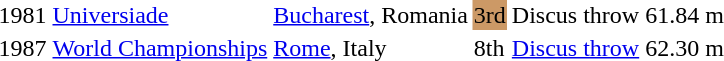<table>
<tr>
<td>1981</td>
<td><a href='#'>Universiade</a></td>
<td><a href='#'>Bucharest</a>, Romania</td>
<td bgcolor=cc9966>3rd</td>
<td>Discus throw</td>
<td>61.84 m</td>
</tr>
<tr>
<td>1987</td>
<td><a href='#'>World Championships</a></td>
<td><a href='#'>Rome</a>, Italy</td>
<td>8th</td>
<td><a href='#'>Discus throw</a></td>
<td>62.30 m</td>
</tr>
</table>
